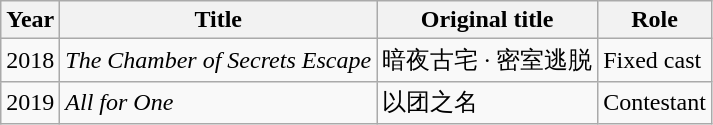<table class="wikitable">
<tr>
<th rowspan="1">Year</th>
<th rowspan="1">Title</th>
<th rowspan="1">Original title</th>
<th rowspan="1">Role</th>
</tr>
<tr>
<td>2018</td>
<td><em>The Chamber of Secrets Escape</em></td>
<td>暗夜古宅 · 密室逃脱</td>
<td>Fixed cast</td>
</tr>
<tr>
<td>2019</td>
<td><em>All for One</em></td>
<td>以团之名</td>
<td>Contestant</td>
</tr>
</table>
